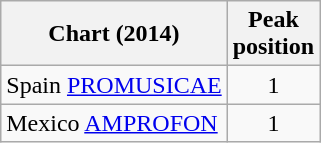<table class="wikitable sortable">
<tr>
<th>Chart (2014)</th>
<th>Peak<br>position</th>
</tr>
<tr>
<td>Spain <a href='#'>PROMUSICAE</a></td>
<td style="text-align:center;">1</td>
</tr>
<tr>
<td>Mexico <a href='#'>AMPROFON</a></td>
<td style="text-align:center;">1</td>
</tr>
</table>
